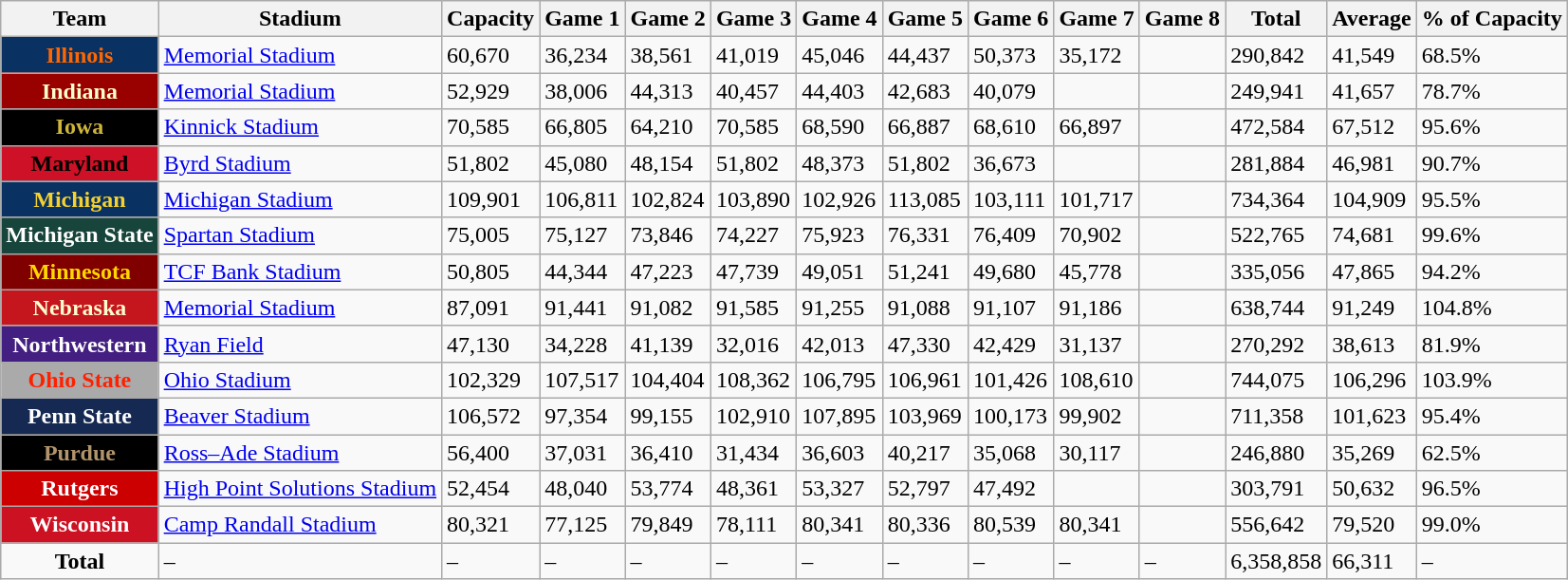<table class="wikitable sortable">
<tr>
<th>Team</th>
<th>Stadium</th>
<th>Capacity</th>
<th>Game 1</th>
<th>Game 2</th>
<th>Game 3</th>
<th>Game 4</th>
<th>Game 5</th>
<th>Game 6</th>
<th>Game 7</th>
<th>Game 8</th>
<th>Total</th>
<th>Average</th>
<th>% of Capacity</th>
</tr>
<tr>
<th style="background:#093161; color:#f60;">Illinois</th>
<td><a href='#'>Memorial Stadium</a></td>
<td>60,670</td>
<td>36,234</td>
<td>38,561</td>
<td>41,019</td>
<td>45,046</td>
<td>44,437</td>
<td>50,373</td>
<td>35,172</td>
<td align=center></td>
<td>290,842</td>
<td>41,549</td>
<td>68.5%</td>
</tr>
<tr>
<th style="background:#900; color:#ffc;">Indiana</th>
<td><a href='#'>Memorial Stadium</a></td>
<td>52,929</td>
<td>38,006</td>
<td>44,313</td>
<td>40,457</td>
<td>44,403</td>
<td>42,683</td>
<td>40,079</td>
<td align=center></td>
<td align=center></td>
<td>249,941</td>
<td>41,657</td>
<td>78.7%</td>
</tr>
<tr>
<th style="background:#000; color:#cfb53b;">Iowa</th>
<td><a href='#'>Kinnick Stadium</a></td>
<td>70,585</td>
<td>66,805</td>
<td>64,210</td>
<td>70,585</td>
<td>68,590</td>
<td>66,887</td>
<td>68,610</td>
<td>66,897</td>
<td align=center></td>
<td>472,584</td>
<td>67,512</td>
<td>95.6%</td>
</tr>
<tr>
<th style="background:#ce1126; color:#000;">Maryland</th>
<td><a href='#'>Byrd Stadium</a></td>
<td>51,802</td>
<td>45,080</td>
<td>48,154</td>
<td>51,802</td>
<td>48,373</td>
<td>51,802</td>
<td>36,673</td>
<td align=center></td>
<td align=center></td>
<td>281,884</td>
<td>46,981</td>
<td>90.7%</td>
</tr>
<tr>
<th style="background:#093161; color:#f5d130;">Michigan</th>
<td><a href='#'>Michigan Stadium</a></td>
<td>109,901</td>
<td>106,811</td>
<td>102,824</td>
<td>103,890</td>
<td>102,926</td>
<td>113,085</td>
<td>103,111</td>
<td>101,717</td>
<td align=center></td>
<td>734,364</td>
<td>104,909</td>
<td>95.5%</td>
</tr>
<tr>
<th style="background:#18453b; color:#fff;">Michigan State</th>
<td><a href='#'>Spartan Stadium</a></td>
<td>75,005</td>
<td>75,127</td>
<td>73,846</td>
<td>74,227</td>
<td>75,923</td>
<td>76,331</td>
<td>76,409</td>
<td>70,902</td>
<td align=center></td>
<td>522,765</td>
<td>74,681</td>
<td>99.6%</td>
</tr>
<tr>
<th style="background:maroon; color:gold;">Minnesota</th>
<td><a href='#'>TCF Bank Stadium</a></td>
<td>50,805</td>
<td>44,344</td>
<td>47,223</td>
<td>47,739</td>
<td>49,051</td>
<td>51,241</td>
<td>49,680</td>
<td>45,778</td>
<td align=center></td>
<td>335,056</td>
<td>47,865</td>
<td>94.2%</td>
</tr>
<tr>
<th style="background:#C4161C; color:#FFFDD0;">Nebraska</th>
<td><a href='#'>Memorial Stadium</a></td>
<td>87,091</td>
<td>91,441</td>
<td>91,082</td>
<td>91,585</td>
<td>91,255</td>
<td>91,088</td>
<td>91,107</td>
<td>91,186</td>
<td align=center></td>
<td>638,744</td>
<td>91,249</td>
<td>104.8%</td>
</tr>
<tr>
<th style="background:#431f81; color:#fff;">Northwestern</th>
<td><a href='#'>Ryan Field</a></td>
<td>47,130</td>
<td>34,228</td>
<td>41,139</td>
<td>32,016</td>
<td>42,013</td>
<td>47,330</td>
<td>42,429</td>
<td>31,137</td>
<td align=center></td>
<td>270,292</td>
<td>38,613</td>
<td>81.9%</td>
</tr>
<tr>
<th style="background:#aaa; color:#ff2000;">Ohio State</th>
<td><a href='#'>Ohio Stadium</a></td>
<td>102,329</td>
<td>107,517</td>
<td>104,404</td>
<td>108,362</td>
<td>106,795</td>
<td>106,961</td>
<td>101,426</td>
<td>108,610</td>
<td align=center></td>
<td>744,075</td>
<td>106,296</td>
<td>103.9%</td>
</tr>
<tr>
<th style="background:#162952; color:#fff;">Penn State</th>
<td><a href='#'>Beaver Stadium</a></td>
<td>106,572</td>
<td>97,354</td>
<td>99,155</td>
<td>102,910</td>
<td>107,895</td>
<td>103,969</td>
<td>100,173</td>
<td>99,902</td>
<td align=center></td>
<td>711,358</td>
<td>101,623</td>
<td>95.4%</td>
</tr>
<tr>
<th style="background:#000; color:#b1946c;">Purdue</th>
<td><a href='#'>Ross–Ade Stadium</a></td>
<td>56,400</td>
<td>37,031</td>
<td>36,410</td>
<td>31,434</td>
<td>36,603</td>
<td>40,217</td>
<td>35,068</td>
<td>30,117</td>
<td align=center></td>
<td>246,880</td>
<td>35,269</td>
<td>62.5%</td>
</tr>
<tr>
<th style="background:#c00; color:#fff;"><strong>Rutgers</strong></th>
<td><a href='#'>High Point Solutions Stadium</a></td>
<td>52,454</td>
<td>48,040</td>
<td>53,774</td>
<td>48,361</td>
<td>53,327</td>
<td>52,797</td>
<td>47,492</td>
<td align=center></td>
<td align=center></td>
<td>303,791</td>
<td>50,632</td>
<td>96.5%</td>
</tr>
<tr>
<th style="background:#c12; color:#fff;">Wisconsin</th>
<td><a href='#'>Camp Randall Stadium</a></td>
<td>80,321</td>
<td>77,125</td>
<td>79,849</td>
<td>78,111</td>
<td>80,341</td>
<td>80,336</td>
<td>80,539</td>
<td>80,341</td>
<td align=center></td>
<td>556,642</td>
<td>79,520</td>
<td>99.0%</td>
</tr>
<tr>
<td align=center><strong>Total</strong></td>
<td>–</td>
<td>–</td>
<td>–</td>
<td>–</td>
<td>–</td>
<td>–</td>
<td>–</td>
<td>–</td>
<td>–</td>
<td>–</td>
<td>6,358,858</td>
<td>66,311</td>
<td>–</td>
</tr>
</table>
